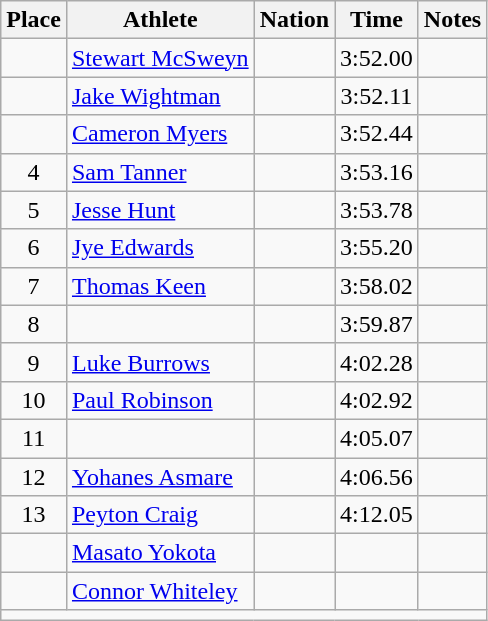<table class="wikitable mw-datatable sortable" style="text-align:center;">
<tr>
<th scope="col">Place</th>
<th scope="col">Athlete</th>
<th scope="col">Nation</th>
<th scope="col">Time</th>
<th scope="col">Notes</th>
</tr>
<tr>
<td></td>
<td align="left"><a href='#'>Stewart McSweyn</a></td>
<td align="left"></td>
<td>3:52.00</td>
<td></td>
</tr>
<tr>
<td></td>
<td align="left"><a href='#'>Jake Wightman</a></td>
<td align="left"></td>
<td>3:52.11</td>
<td></td>
</tr>
<tr>
<td></td>
<td align="left"><a href='#'>Cameron Myers</a></td>
<td align="left"></td>
<td>3:52.44</td>
<td></td>
</tr>
<tr>
<td>4</td>
<td align="left"><a href='#'>Sam Tanner</a></td>
<td align="left"></td>
<td>3:53.16</td>
<td></td>
</tr>
<tr>
<td>5</td>
<td align="left"><a href='#'>Jesse Hunt</a></td>
<td align="left"></td>
<td>3:53.78</td>
<td></td>
</tr>
<tr>
<td>6</td>
<td align="left"><a href='#'>Jye Edwards</a></td>
<td align="left"></td>
<td>3:55.20</td>
<td></td>
</tr>
<tr>
<td>7</td>
<td align="left"><a href='#'>Thomas Keen</a></td>
<td align="left"></td>
<td>3:58.02</td>
<td></td>
</tr>
<tr>
<td>8</td>
<td align="left"></td>
<td align="left"></td>
<td>3:59.87</td>
<td></td>
</tr>
<tr>
<td>9</td>
<td align="left"><a href='#'>Luke Burrows</a></td>
<td align="left"></td>
<td>4:02.28</td>
<td></td>
</tr>
<tr>
<td>10</td>
<td align="left"><a href='#'>Paul Robinson</a></td>
<td align="left"></td>
<td>4:02.92</td>
<td></td>
</tr>
<tr>
<td>11</td>
<td align="left"></td>
<td align="left"></td>
<td>4:05.07</td>
<td></td>
</tr>
<tr>
<td>12</td>
<td align="left"><a href='#'>Yohanes Asmare</a></td>
<td align="left"></td>
<td>4:06.56</td>
<td></td>
</tr>
<tr>
<td>13</td>
<td align="left"><a href='#'>Peyton Craig</a></td>
<td align="left"></td>
<td>4:12.05</td>
<td></td>
</tr>
<tr>
<td></td>
<td align="left"><a href='#'>Masato Yokota</a></td>
<td align="left"></td>
<td></td>
<td></td>
</tr>
<tr>
<td></td>
<td align="left"><a href='#'>Connor Whiteley</a></td>
<td align="left"></td>
<td></td>
<td></td>
</tr>
<tr class="sortbottom">
<td colspan="5"></td>
</tr>
</table>
